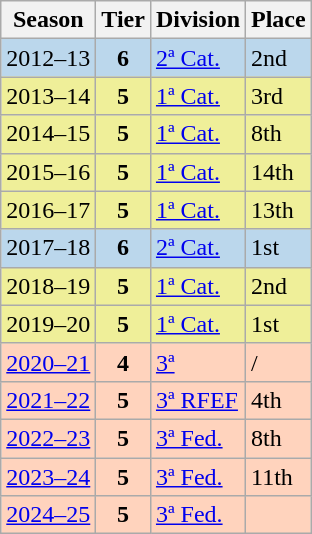<table class=wikitable>
<tr>
<th>Season</th>
<th>Tier</th>
<th>Division</th>
<th>Place</th>
</tr>
<tr>
<td style="background:#BBD7EC;">2012–13</td>
<th style="background:#BBD7EC;">6</th>
<td style="background:#BBD7EC;"><a href='#'>2ª Cat.</a></td>
<td style="background:#BBD7EC;">2nd</td>
</tr>
<tr>
<td style="background:#EFEF99;">2013–14</td>
<th style="background:#EFEF99;">5</th>
<td style="background:#EFEF99;"><a href='#'>1ª Cat.</a></td>
<td style="background:#EFEF99;">3rd</td>
</tr>
<tr>
<td style="background:#EFEF99;">2014–15</td>
<th style="background:#EFEF99;">5</th>
<td style="background:#EFEF99;"><a href='#'>1ª Cat.</a></td>
<td style="background:#EFEF99;">8th</td>
</tr>
<tr>
<td style="background:#EFEF99;">2015–16</td>
<th style="background:#EFEF99;">5</th>
<td style="background:#EFEF99;"><a href='#'>1ª Cat.</a></td>
<td style="background:#EFEF99;">14th</td>
</tr>
<tr>
<td style="background:#EFEF99;">2016–17</td>
<th style="background:#EFEF99;">5</th>
<td style="background:#EFEF99;"><a href='#'>1ª Cat.</a></td>
<td style="background:#EFEF99;">13th</td>
</tr>
<tr>
<td style="background:#BBD7EC;">2017–18</td>
<th style="background:#BBD7EC;">6</th>
<td style="background:#BBD7EC;"><a href='#'>2ª Cat.</a></td>
<td style="background:#BBD7EC;">1st</td>
</tr>
<tr>
<td style="background:#EFEF99;">2018–19</td>
<th style="background:#EFEF99;">5</th>
<td style="background:#EFEF99;"><a href='#'>1ª Cat.</a></td>
<td style="background:#EFEF99;">2nd</td>
</tr>
<tr>
<td style="background:#EFEF99;">2019–20</td>
<th style="background:#EFEF99;">5</th>
<td style="background:#EFEF99;"><a href='#'>1ª Cat.</a></td>
<td style="background:#EFEF99;">1st</td>
</tr>
<tr>
<td style="background:#FFD3BD;"><a href='#'>2020–21</a></td>
<th style="background:#FFD3BD;">4</th>
<td style="background:#FFD3BD;"><a href='#'>3ª</a></td>
<td style="background:#FFD3BD;"> / </td>
</tr>
<tr>
<td style="background:#FFD3BD;"><a href='#'>2021–22</a></td>
<th style="background:#FFD3BD;">5</th>
<td style="background:#FFD3BD;"><a href='#'>3ª RFEF</a></td>
<td style="background:#FFD3BD;">4th</td>
</tr>
<tr>
<td style="background:#FFD3BD;"><a href='#'>2022–23</a></td>
<th style="background:#FFD3BD;">5</th>
<td style="background:#FFD3BD;"><a href='#'>3ª Fed.</a></td>
<td style="background:#FFD3BD;">8th</td>
</tr>
<tr>
<td style="background:#FFD3BD;"><a href='#'>2023–24</a></td>
<th style="background:#FFD3BD;">5</th>
<td style="background:#FFD3BD;"><a href='#'>3ª Fed.</a></td>
<td style="background:#FFD3BD;">11th</td>
</tr>
<tr>
<td style="background:#FFD3BD;"><a href='#'>2024–25</a></td>
<th style="background:#FFD3BD;">5</th>
<td style="background:#FFD3BD;"><a href='#'>3ª Fed.</a></td>
<td style="background:#FFD3BD;"></td>
</tr>
</table>
